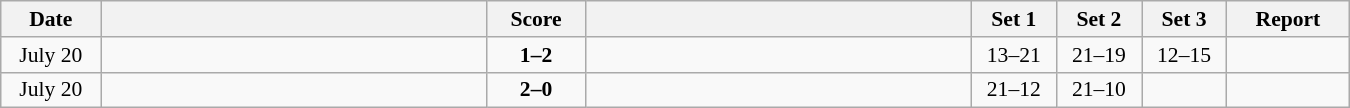<table class="wikitable" style="text-align: center; font-size:90% ">
<tr>
<th width="60">Date</th>
<th align="right" width="250"></th>
<th width="60">Score</th>
<th align="left" width="250"></th>
<th width="50">Set 1</th>
<th width="50">Set 2</th>
<th width="50">Set 3</th>
<th width="75">Report</th>
</tr>
<tr>
<td>July 20</td>
<td align=left></td>
<td align=center><strong>1–2</strong></td>
<td align=left><strong></strong></td>
<td>13–21</td>
<td>21–19</td>
<td>12–15</td>
<td></td>
</tr>
<tr>
<td>July 20</td>
<td align=left><strong></strong></td>
<td align=center><strong>2–0</strong></td>
<td align=left></td>
<td>21–12</td>
<td>21–10</td>
<td></td>
<td></td>
</tr>
</table>
